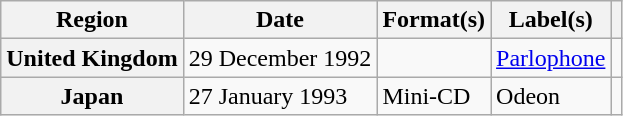<table class="wikitable plainrowheaders">
<tr>
<th scope="col">Region</th>
<th scope="col">Date</th>
<th scope="col">Format(s)</th>
<th scope="col">Label(s)</th>
<th scope="col"></th>
</tr>
<tr>
<th scope="row">United Kingdom</th>
<td>29 December 1992</td>
<td></td>
<td><a href='#'>Parlophone</a></td>
<td align="center"></td>
</tr>
<tr>
<th scope="row">Japan</th>
<td>27 January 1993</td>
<td>Mini-CD</td>
<td>Odeon</td>
<td align="center"></td>
</tr>
</table>
